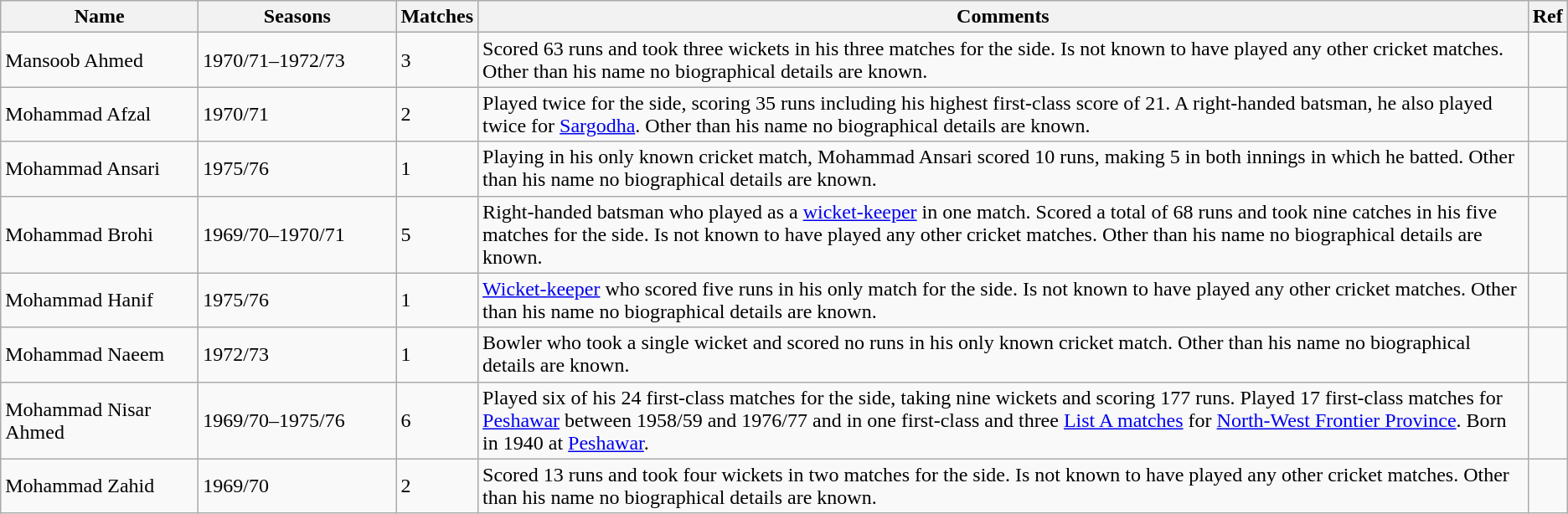<table class="wikitable">
<tr>
<th style="width:150px">Name</th>
<th style="width:150px">Seasons</th>
<th>Matches</th>
<th>Comments</th>
<th>Ref</th>
</tr>
<tr>
<td>Mansoob Ahmed</td>
<td>1970/71–1972/73</td>
<td>3</td>
<td>Scored 63 runs and took three wickets in his three matches for the side. Is not known to have played any other cricket matches. Other than his name no biographical details are known.</td>
<td></td>
</tr>
<tr>
<td>Mohammad Afzal</td>
<td>1970/71</td>
<td>2</td>
<td>Played twice for the side, scoring 35 runs including his highest first-class score of 21. A right-handed batsman, he also played twice for <a href='#'>Sargodha</a>. Other than his name no biographical details are known.</td>
<td></td>
</tr>
<tr>
<td>Mohammad Ansari</td>
<td>1975/76</td>
<td>1</td>
<td>Playing in his only known cricket match, Mohammad Ansari scored 10 runs, making 5 in both innings in which he batted. Other than his name no biographical details are known.</td>
<td></td>
</tr>
<tr>
<td>Mohammad Brohi</td>
<td>1969/70–1970/71</td>
<td>5</td>
<td>Right-handed batsman who played as a <a href='#'>wicket-keeper</a> in one match. Scored a total of 68 runs and took nine catches in his five matches for the side. Is not known to have played any other cricket matches. Other than his name no biographical details are known.</td>
<td></td>
</tr>
<tr>
<td>Mohammad Hanif</td>
<td>1975/76</td>
<td>1</td>
<td><a href='#'>Wicket-keeper</a> who scored five runs in his only match for the side. Is not known to have played any other cricket matches. Other than his name no biographical details are known.</td>
<td></td>
</tr>
<tr>
<td>Mohammad Naeem</td>
<td>1972/73</td>
<td>1</td>
<td>Bowler who took a single wicket and scored no runs in his only known cricket match. Other than his name no biographical details are known.</td>
<td></td>
</tr>
<tr>
<td>Mohammad Nisar Ahmed</td>
<td>1969/70–1975/76</td>
<td>6</td>
<td>Played six of his 24 first-class matches for the side, taking nine wickets and scoring 177 runs. Played 17 first-class matches for <a href='#'>Peshawar</a> between 1958/59 and 1976/77 and in one first-class and three <a href='#'>List A matches</a> for <a href='#'>North-West Frontier Province</a>. Born in 1940 at <a href='#'>Peshawar</a>.</td>
<td></td>
</tr>
<tr>
<td>Mohammad Zahid</td>
<td>1969/70</td>
<td>2</td>
<td>Scored 13 runs and took four wickets in two matches for the side. Is not known to have played any other cricket matches. Other than his name no biographical details are known.</td>
<td></td>
</tr>
</table>
